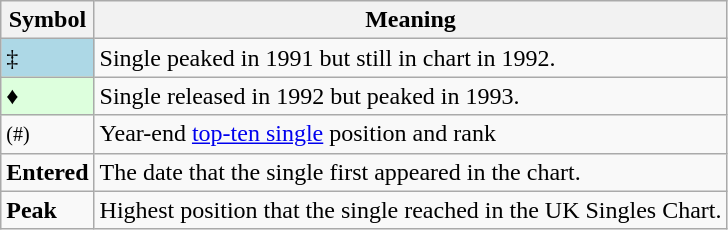<table Class="wikitable">
<tr>
<th>Symbol</th>
<th>Meaning</th>
</tr>
<tr>
<td bgcolor=lightblue>‡</td>
<td>Single peaked in 1991 but still in chart in 1992.</td>
</tr>
<tr>
<td bgcolor=#DDFFDD>♦</td>
<td>Single released in 1992 but peaked in 1993.</td>
</tr>
<tr>
<td><small>(#)</small></td>
<td>Year-end <a href='#'>top-ten single</a> position and rank</td>
</tr>
<tr>
<td><strong>Entered</strong></td>
<td>The date that the single first appeared in the chart.</td>
</tr>
<tr>
<td><strong>Peak</strong></td>
<td>Highest position that the single reached in the UK Singles Chart.</td>
</tr>
</table>
